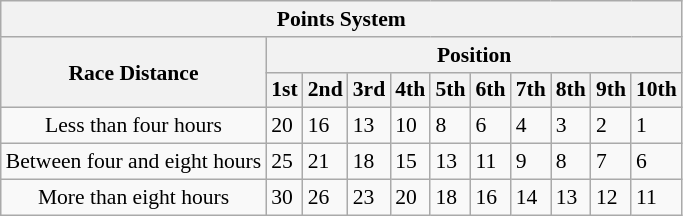<table class="wikitable" style="font-size: 90%;">
<tr>
<th colspan=11>Points System</th>
</tr>
<tr>
<th rowspan=2>Race Distance</th>
<th colspan=10>Position</th>
</tr>
<tr>
<th>1st</th>
<th>2nd</th>
<th>3rd</th>
<th>4th</th>
<th>5th</th>
<th>6th</th>
<th>7th</th>
<th>8th</th>
<th>9th</th>
<th>10th</th>
</tr>
<tr>
<td align="center">Less than four hours</td>
<td>20</td>
<td>16</td>
<td>13</td>
<td>10</td>
<td>8</td>
<td>6</td>
<td>4</td>
<td>3</td>
<td>2</td>
<td>1</td>
</tr>
<tr>
<td align="center">Between four and eight hours</td>
<td>25</td>
<td>21</td>
<td>18</td>
<td>15</td>
<td>13</td>
<td>11</td>
<td>9</td>
<td>8</td>
<td>7</td>
<td>6</td>
</tr>
<tr>
<td align="center">More than eight hours</td>
<td>30</td>
<td>26</td>
<td>23</td>
<td>20</td>
<td>18</td>
<td>16</td>
<td>14</td>
<td>13</td>
<td>12</td>
<td>11</td>
</tr>
</table>
